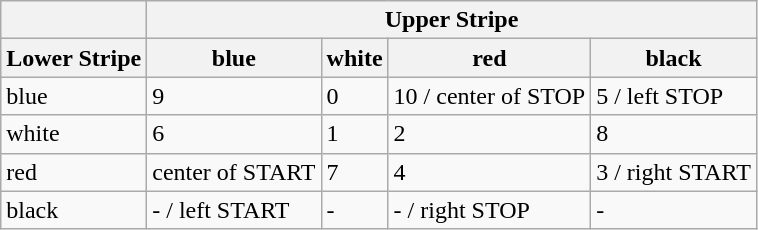<table class="wikitable">
<tr>
<th></th>
<th colspan="4">Upper Stripe</th>
</tr>
<tr>
<th>Lower Stripe</th>
<th>blue</th>
<th>white</th>
<th>red</th>
<th>black</th>
</tr>
<tr>
<td>blue</td>
<td>9</td>
<td>0</td>
<td>10 / center of STOP</td>
<td>5 / left STOP</td>
</tr>
<tr>
<td>white</td>
<td>6</td>
<td>1</td>
<td>2</td>
<td>8</td>
</tr>
<tr>
<td>red</td>
<td>center of START</td>
<td>7</td>
<td>4</td>
<td>3 / right START</td>
</tr>
<tr>
<td>black</td>
<td>- / left START</td>
<td>-</td>
<td>- / right STOP</td>
<td>-</td>
</tr>
</table>
